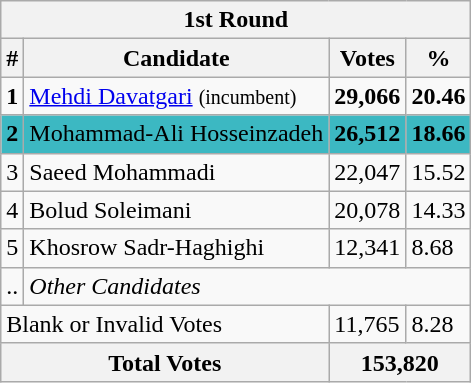<table class="wikitable">
<tr>
<th colspan="4">1st Round</th>
</tr>
<tr>
<th>#</th>
<th>Candidate</th>
<th>Votes</th>
<th>%</th>
</tr>
<tr>
<td><strong>1</strong></td>
<td><a href='#'>Mehdi Davatgari</a> <small>(incumbent)</small></td>
<td><strong>29,066</strong></td>
<td><strong>20.46</strong></td>
</tr>
<tr>
<td style="background:#3cb8c2"><strong>2</strong></td>
<td style="background:#3cb8c2">Mohammad-Ali Hosseinzadeh</td>
<td style="background:#3cb8c2"><strong>26,512</strong></td>
<td style="background:#3cb8c2"><strong>18.66</strong></td>
</tr>
<tr>
<td>3</td>
<td>Saeed Mohammadi</td>
<td>22,047</td>
<td>15.52</td>
</tr>
<tr>
<td>4</td>
<td>Bolud Soleimani</td>
<td>20,078</td>
<td>14.33</td>
</tr>
<tr>
<td>5</td>
<td>Khosrow Sadr-Haghighi</td>
<td>12,341</td>
<td>8.68</td>
</tr>
<tr>
<td>..</td>
<td colspan="3"><em>Other Candidates</em></td>
</tr>
<tr>
<td colspan="2">Blank or Invalid Votes</td>
<td>11,765</td>
<td>8.28</td>
</tr>
<tr>
<th colspan="2">Total Votes</th>
<th colspan="2">153,820</th>
</tr>
</table>
